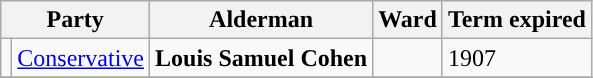<table class="wikitable">
<tr>
<th colspan="2">Party</th>
<th>Alderman</th>
<th>Ward</th>
<th>Term expired</th>
</tr>
<tr>
<td style="background-color:"></td>
<td><a href='#'>Conservative</a></td>
<td><strong>Louis Samuel Cohen</strong></td>
<td><strong></strong></td>
<td>1907</td>
</tr>
<tr>
</tr>
</table>
